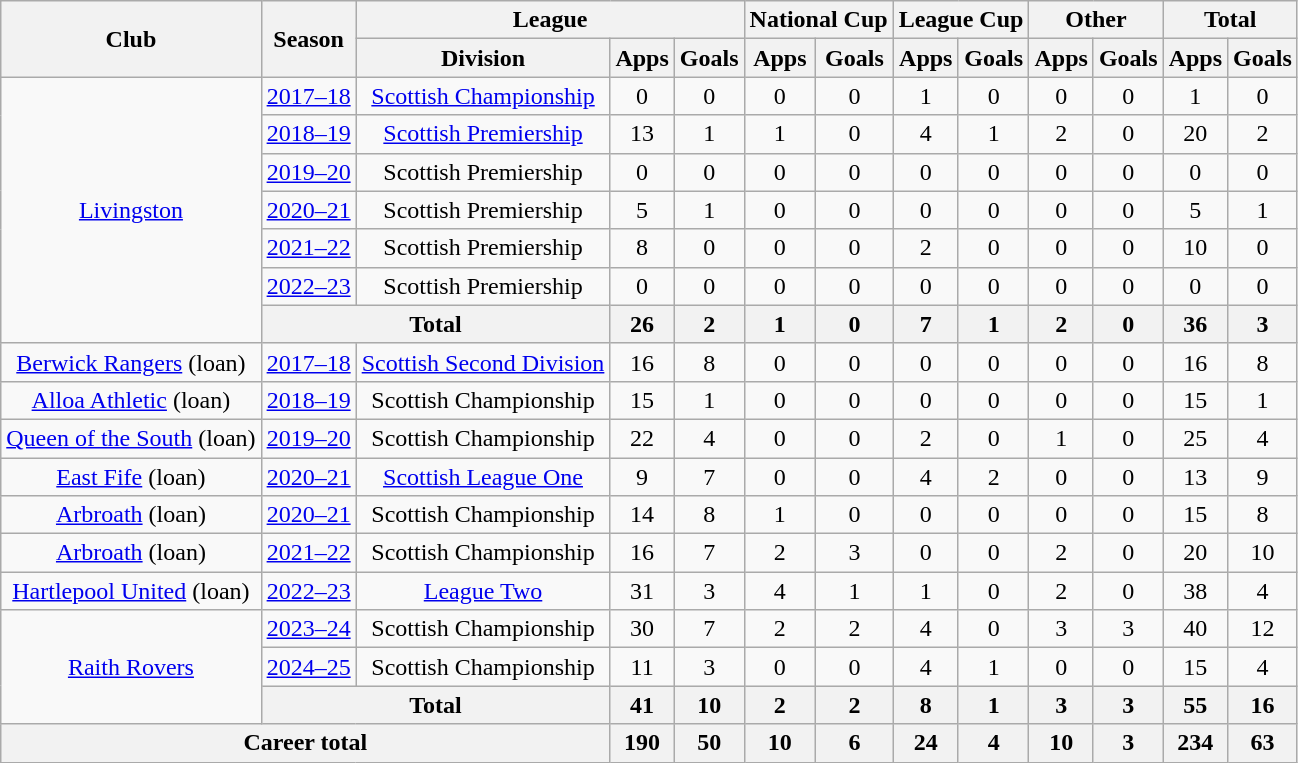<table class="wikitable" style="text-align:center">
<tr>
<th rowspan="2">Club</th>
<th rowspan="2">Season</th>
<th colspan="3">League</th>
<th colspan="2">National Cup</th>
<th colspan="2">League Cup</th>
<th colspan="2">Other</th>
<th colspan="2">Total</th>
</tr>
<tr>
<th>Division</th>
<th>Apps</th>
<th>Goals</th>
<th>Apps</th>
<th>Goals</th>
<th>Apps</th>
<th>Goals</th>
<th>Apps</th>
<th>Goals</th>
<th>Apps</th>
<th>Goals</th>
</tr>
<tr>
<td rowspan="7"><a href='#'>Livingston</a></td>
<td><a href='#'>2017–18</a></td>
<td><a href='#'>Scottish Championship</a></td>
<td>0</td>
<td>0</td>
<td>0</td>
<td>0</td>
<td>1</td>
<td>0</td>
<td>0</td>
<td>0</td>
<td>1</td>
<td>0</td>
</tr>
<tr>
<td><a href='#'>2018–19</a></td>
<td><a href='#'>Scottish Premiership</a></td>
<td>13</td>
<td>1</td>
<td>1</td>
<td>0</td>
<td>4</td>
<td>1</td>
<td>2</td>
<td>0</td>
<td>20</td>
<td>2</td>
</tr>
<tr>
<td><a href='#'>2019–20</a></td>
<td>Scottish Premiership</td>
<td>0</td>
<td>0</td>
<td>0</td>
<td>0</td>
<td>0</td>
<td>0</td>
<td>0</td>
<td>0</td>
<td>0</td>
<td>0</td>
</tr>
<tr>
<td><a href='#'>2020–21</a></td>
<td>Scottish Premiership</td>
<td>5</td>
<td>1</td>
<td>0</td>
<td>0</td>
<td>0</td>
<td>0</td>
<td>0</td>
<td>0</td>
<td>5</td>
<td>1</td>
</tr>
<tr>
<td><a href='#'>2021–22</a></td>
<td>Scottish Premiership</td>
<td>8</td>
<td>0</td>
<td>0</td>
<td>0</td>
<td>2</td>
<td>0</td>
<td>0</td>
<td>0</td>
<td>10</td>
<td>0</td>
</tr>
<tr>
<td><a href='#'>2022–23</a></td>
<td>Scottish Premiership</td>
<td>0</td>
<td>0</td>
<td>0</td>
<td>0</td>
<td>0</td>
<td>0</td>
<td>0</td>
<td>0</td>
<td>0</td>
<td>0</td>
</tr>
<tr>
<th colspan="2">Total</th>
<th>26</th>
<th>2</th>
<th>1</th>
<th>0</th>
<th>7</th>
<th>1</th>
<th>2</th>
<th>0</th>
<th>36</th>
<th>3</th>
</tr>
<tr>
<td><a href='#'>Berwick Rangers</a> (loan)</td>
<td><a href='#'>2017–18</a></td>
<td><a href='#'>Scottish Second Division</a></td>
<td>16</td>
<td>8</td>
<td>0</td>
<td>0</td>
<td>0</td>
<td>0</td>
<td>0</td>
<td>0</td>
<td>16</td>
<td>8</td>
</tr>
<tr>
<td><a href='#'>Alloa Athletic</a> (loan)</td>
<td><a href='#'>2018–19</a></td>
<td>Scottish Championship</td>
<td>15</td>
<td>1</td>
<td>0</td>
<td>0</td>
<td>0</td>
<td>0</td>
<td>0</td>
<td>0</td>
<td>15</td>
<td>1</td>
</tr>
<tr>
<td><a href='#'>Queen of the South</a> (loan)</td>
<td><a href='#'>2019–20</a></td>
<td>Scottish Championship</td>
<td>22</td>
<td>4</td>
<td>0</td>
<td>0</td>
<td>2</td>
<td>0</td>
<td>1</td>
<td>0</td>
<td>25</td>
<td>4</td>
</tr>
<tr>
<td><a href='#'>East Fife</a> (loan)</td>
<td><a href='#'>2020–21</a></td>
<td><a href='#'>Scottish League One</a></td>
<td>9</td>
<td>7</td>
<td>0</td>
<td>0</td>
<td>4</td>
<td>2</td>
<td>0</td>
<td>0</td>
<td>13</td>
<td>9</td>
</tr>
<tr>
<td><a href='#'>Arbroath</a> (loan)</td>
<td><a href='#'>2020–21</a></td>
<td>Scottish Championship</td>
<td>14</td>
<td>8</td>
<td>1</td>
<td>0</td>
<td>0</td>
<td>0</td>
<td>0</td>
<td>0</td>
<td>15</td>
<td>8</td>
</tr>
<tr>
<td><a href='#'>Arbroath</a> (loan)</td>
<td><a href='#'>2021–22</a></td>
<td>Scottish Championship</td>
<td>16</td>
<td>7</td>
<td>2</td>
<td>3</td>
<td>0</td>
<td>0</td>
<td>2</td>
<td>0</td>
<td>20</td>
<td>10</td>
</tr>
<tr>
<td><a href='#'>Hartlepool United</a> (loan)</td>
<td><a href='#'>2022–23</a></td>
<td><a href='#'>League Two</a></td>
<td>31</td>
<td>3</td>
<td>4</td>
<td>1</td>
<td>1</td>
<td>0</td>
<td>2</td>
<td>0</td>
<td>38</td>
<td>4</td>
</tr>
<tr>
<td rowspan="3"><a href='#'>Raith Rovers</a></td>
<td><a href='#'>2023–24</a></td>
<td>Scottish Championship</td>
<td>30</td>
<td>7</td>
<td>2</td>
<td>2</td>
<td>4</td>
<td>0</td>
<td>3</td>
<td>3</td>
<td>40</td>
<td>12</td>
</tr>
<tr>
<td><a href='#'>2024–25</a></td>
<td>Scottish Championship</td>
<td>11</td>
<td>3</td>
<td>0</td>
<td>0</td>
<td>4</td>
<td>1</td>
<td>0</td>
<td>0</td>
<td>15</td>
<td>4</td>
</tr>
<tr>
<th colspan="2">Total</th>
<th>41</th>
<th>10</th>
<th>2</th>
<th>2</th>
<th>8</th>
<th>1</th>
<th>3</th>
<th>3</th>
<th>55</th>
<th>16</th>
</tr>
<tr>
<th colspan="3">Career total</th>
<th>190</th>
<th>50</th>
<th>10</th>
<th>6</th>
<th>24</th>
<th>4</th>
<th>10</th>
<th>3</th>
<th>234</th>
<th>63</th>
</tr>
</table>
